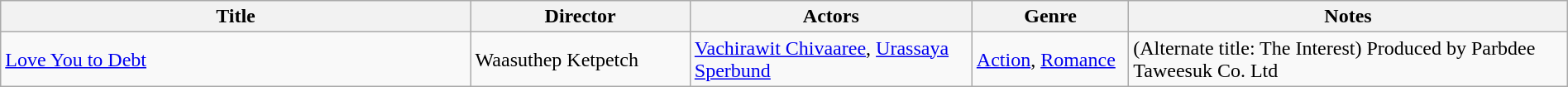<table class="wikitable sortable" style="width:100%;">
<tr>
<th style="width:30%;">Title</th>
<th style="width:14%;">Director</th>
<th style="width:18%;">Actors</th>
<th style="width:10%;">Genre</th>
<th style="width:28%;">Notes</th>
</tr>
<tr>
<td><a href='#'>Love You to Debt</a></td>
<td>Waasuthep Ketpetch</td>
<td><a href='#'>Vachirawit Chivaaree</a>, <a href='#'>Urassaya Sperbund</a></td>
<td><a href='#'>Action</a>, <a href='#'>Romance</a></td>
<td>(Alternate title: The Interest) Produced by Parbdee Taweesuk Co. Ltd</td>
</tr>
</table>
